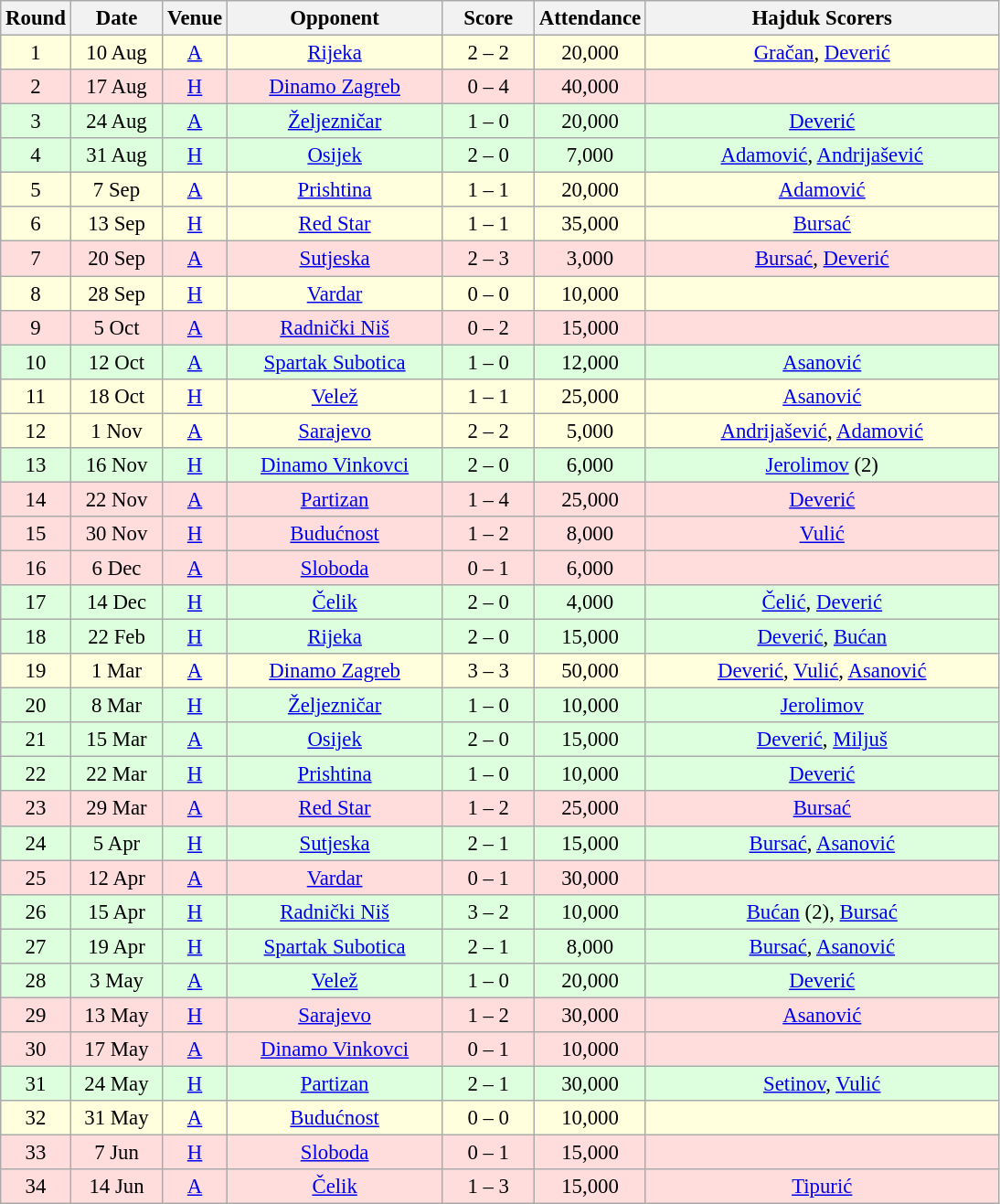<table class="wikitable sortable" style="text-align: center; font-size:95%;">
<tr>
<th width="30">Round</th>
<th width="60">Date</th>
<th width="20">Venue</th>
<th width="150">Opponent</th>
<th width="60">Score</th>
<th width="60">Attendance</th>
<th width="250">Hajduk Scorers</th>
</tr>
<tr bgcolor="#ffffdd">
<td>1</td>
<td>10 Aug</td>
<td><a href='#'>A</a></td>
<td><a href='#'>Rijeka</a></td>
<td>2 – 2</td>
<td>20,000</td>
<td><a href='#'>Gračan</a>, <a href='#'>Deverić</a></td>
</tr>
<tr bgcolor="#ffdddd">
<td>2</td>
<td>17 Aug</td>
<td><a href='#'>H</a></td>
<td><a href='#'>Dinamo Zagreb</a></td>
<td>0 – 4</td>
<td>40,000</td>
<td></td>
</tr>
<tr bgcolor="#ddffdd">
<td>3</td>
<td>24 Aug</td>
<td><a href='#'>A</a></td>
<td><a href='#'>Željezničar</a></td>
<td>1 – 0</td>
<td>20,000</td>
<td><a href='#'>Deverić</a></td>
</tr>
<tr bgcolor="#ddffdd">
<td>4</td>
<td>31 Aug</td>
<td><a href='#'>H</a></td>
<td><a href='#'>Osijek</a></td>
<td>2 – 0</td>
<td>7,000</td>
<td><a href='#'>Adamović</a>, <a href='#'>Andrijašević</a></td>
</tr>
<tr bgcolor="#ffffdd">
<td>5</td>
<td>7 Sep</td>
<td><a href='#'>A</a></td>
<td><a href='#'>Prishtina</a></td>
<td>1 – 1</td>
<td>20,000</td>
<td><a href='#'>Adamović</a></td>
</tr>
<tr bgcolor="#ffffdd">
<td>6</td>
<td>13 Sep</td>
<td><a href='#'>H</a></td>
<td><a href='#'>Red Star</a></td>
<td>1 – 1</td>
<td>35,000</td>
<td><a href='#'>Bursać</a></td>
</tr>
<tr bgcolor="#ffdddd">
<td>7</td>
<td>20 Sep</td>
<td><a href='#'>A</a></td>
<td><a href='#'>Sutjeska</a></td>
<td>2 – 3</td>
<td>3,000</td>
<td><a href='#'>Bursać</a>, <a href='#'>Deverić</a></td>
</tr>
<tr bgcolor="#ffffdd">
<td>8</td>
<td>28 Sep</td>
<td><a href='#'>H</a></td>
<td><a href='#'>Vardar</a></td>
<td>0 – 0</td>
<td>10,000</td>
<td></td>
</tr>
<tr bgcolor="#ffdddd">
<td>9</td>
<td>5 Oct</td>
<td><a href='#'>A</a></td>
<td><a href='#'>Radnički Niš</a></td>
<td>0 – 2</td>
<td>15,000</td>
<td></td>
</tr>
<tr bgcolor="#ddffdd">
<td>10</td>
<td>12 Oct</td>
<td><a href='#'>A</a></td>
<td><a href='#'>Spartak Subotica</a></td>
<td>1 – 0</td>
<td>12,000</td>
<td><a href='#'>Asanović</a></td>
</tr>
<tr bgcolor="#ffffdd">
<td>11</td>
<td>18 Oct</td>
<td><a href='#'>H</a></td>
<td><a href='#'>Velež</a></td>
<td>1 – 1</td>
<td>25,000</td>
<td><a href='#'>Asanović</a></td>
</tr>
<tr bgcolor="#ffffdd">
<td>12</td>
<td>1 Nov</td>
<td><a href='#'>A</a></td>
<td><a href='#'>Sarajevo</a></td>
<td>2 – 2</td>
<td>5,000</td>
<td><a href='#'>Andrijašević</a>, <a href='#'>Adamović</a></td>
</tr>
<tr bgcolor="#ddffdd">
<td>13</td>
<td>16 Nov</td>
<td><a href='#'>H</a></td>
<td><a href='#'>Dinamo Vinkovci</a></td>
<td>2 – 0</td>
<td>6,000</td>
<td><a href='#'>Jerolimov</a> (2)</td>
</tr>
<tr bgcolor="#ffdddd">
<td>14</td>
<td>22 Nov</td>
<td><a href='#'>A</a></td>
<td><a href='#'>Partizan</a></td>
<td>1 – 4</td>
<td>25,000</td>
<td><a href='#'>Deverić</a></td>
</tr>
<tr bgcolor="#ffdddd">
<td>15</td>
<td>30 Nov</td>
<td><a href='#'>H</a></td>
<td><a href='#'>Budućnost</a></td>
<td>1 – 2</td>
<td>8,000</td>
<td><a href='#'>Vulić</a></td>
</tr>
<tr bgcolor="#ffdddd">
<td>16</td>
<td>6 Dec</td>
<td><a href='#'>A</a></td>
<td><a href='#'>Sloboda</a></td>
<td>0 – 1</td>
<td>6,000</td>
<td></td>
</tr>
<tr bgcolor="#ddffdd">
<td>17</td>
<td>14 Dec</td>
<td><a href='#'>H</a></td>
<td><a href='#'>Čelik</a></td>
<td>2 – 0</td>
<td>4,000</td>
<td><a href='#'>Čelić</a>, <a href='#'>Deverić</a></td>
</tr>
<tr bgcolor="#ddffdd">
<td>18</td>
<td>22 Feb</td>
<td><a href='#'>H</a></td>
<td><a href='#'>Rijeka</a></td>
<td>2 – 0</td>
<td>15,000</td>
<td><a href='#'>Deverić</a>, <a href='#'>Bućan</a></td>
</tr>
<tr bgcolor="#ffffdd">
<td>19</td>
<td>1 Mar</td>
<td><a href='#'>A</a></td>
<td><a href='#'>Dinamo Zagreb</a></td>
<td>3 – 3</td>
<td>50,000</td>
<td><a href='#'>Deverić</a>, <a href='#'>Vulić</a>, <a href='#'>Asanović</a></td>
</tr>
<tr bgcolor="#ddffdd">
<td>20</td>
<td>8 Mar</td>
<td><a href='#'>H</a></td>
<td><a href='#'>Željezničar</a></td>
<td>1 – 0</td>
<td>10,000</td>
<td><a href='#'>Jerolimov</a></td>
</tr>
<tr bgcolor="#ddffdd">
<td>21</td>
<td>15 Mar</td>
<td><a href='#'>A</a></td>
<td><a href='#'>Osijek</a></td>
<td>2 – 0</td>
<td>15,000</td>
<td><a href='#'>Deverić</a>, <a href='#'>Miljuš</a></td>
</tr>
<tr bgcolor="#ddffdd">
<td>22</td>
<td>22 Mar</td>
<td><a href='#'>H</a></td>
<td><a href='#'>Prishtina</a></td>
<td>1 – 0</td>
<td>10,000</td>
<td><a href='#'>Deverić</a></td>
</tr>
<tr bgcolor="#ffdddd">
<td>23</td>
<td>29 Mar</td>
<td><a href='#'>A</a></td>
<td><a href='#'>Red Star</a></td>
<td>1 – 2</td>
<td>25,000</td>
<td><a href='#'>Bursać</a></td>
</tr>
<tr bgcolor="#ddffdd">
<td>24</td>
<td>5 Apr</td>
<td><a href='#'>H</a></td>
<td><a href='#'>Sutjeska</a></td>
<td>2 – 1</td>
<td>15,000</td>
<td><a href='#'>Bursać</a>, <a href='#'>Asanović</a></td>
</tr>
<tr bgcolor="#ffdddd">
<td>25</td>
<td>12 Apr</td>
<td><a href='#'>A</a></td>
<td><a href='#'>Vardar</a></td>
<td>0 – 1</td>
<td>30,000</td>
<td></td>
</tr>
<tr bgcolor="#ddffdd">
<td>26</td>
<td>15 Apr</td>
<td><a href='#'>H</a></td>
<td><a href='#'>Radnički Niš</a></td>
<td>3 – 2</td>
<td>10,000</td>
<td><a href='#'>Bućan</a> (2), <a href='#'>Bursać</a></td>
</tr>
<tr bgcolor="#ddffdd">
<td>27</td>
<td>19 Apr</td>
<td><a href='#'>H</a></td>
<td><a href='#'>Spartak Subotica</a></td>
<td>2 – 1</td>
<td>8,000</td>
<td><a href='#'>Bursać</a>, <a href='#'>Asanović</a></td>
</tr>
<tr bgcolor="#ddffdd">
<td>28</td>
<td>3 May</td>
<td><a href='#'>A</a></td>
<td><a href='#'>Velež</a></td>
<td>1 – 0</td>
<td>20,000</td>
<td><a href='#'>Deverić</a></td>
</tr>
<tr bgcolor="#ffdddd">
<td>29</td>
<td>13 May</td>
<td><a href='#'>H</a></td>
<td><a href='#'>Sarajevo</a></td>
<td>1 – 2</td>
<td>30,000</td>
<td><a href='#'>Asanović</a></td>
</tr>
<tr bgcolor="#ffdddd">
<td>30</td>
<td>17 May</td>
<td><a href='#'>A</a></td>
<td><a href='#'>Dinamo Vinkovci</a></td>
<td>0 – 1</td>
<td>10,000</td>
<td></td>
</tr>
<tr bgcolor="#ddffdd">
<td>31</td>
<td>24 May</td>
<td><a href='#'>H</a></td>
<td><a href='#'>Partizan</a></td>
<td>2 – 1</td>
<td>30,000</td>
<td><a href='#'>Setinov</a>, <a href='#'>Vulić</a></td>
</tr>
<tr bgcolor="#ffffdd">
<td>32</td>
<td>31 May</td>
<td><a href='#'>A</a></td>
<td><a href='#'>Budućnost</a></td>
<td>0 – 0</td>
<td>10,000</td>
<td></td>
</tr>
<tr bgcolor="#ffdddd">
<td>33</td>
<td>7 Jun</td>
<td><a href='#'>H</a></td>
<td><a href='#'>Sloboda</a></td>
<td>0 – 1</td>
<td>15,000</td>
<td></td>
</tr>
<tr bgcolor="#ffdddd">
<td>34</td>
<td>14 Jun</td>
<td><a href='#'>A</a></td>
<td><a href='#'>Čelik</a></td>
<td>1 – 3</td>
<td>15,000</td>
<td><a href='#'>Tipurić</a></td>
</tr>
</table>
